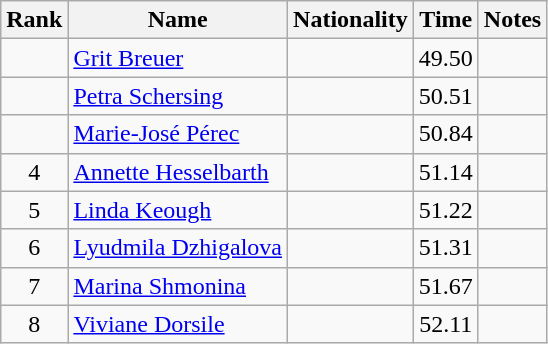<table class="wikitable sortable" style="text-align:center">
<tr>
<th>Rank</th>
<th>Name</th>
<th>Nationality</th>
<th>Time</th>
<th>Notes</th>
</tr>
<tr>
<td></td>
<td align=left><a href='#'>Grit Breuer</a></td>
<td align=left></td>
<td>49.50</td>
<td></td>
</tr>
<tr>
<td></td>
<td align=left><a href='#'>Petra Schersing</a></td>
<td align=left></td>
<td>50.51</td>
<td></td>
</tr>
<tr>
<td></td>
<td align=left><a href='#'>Marie-José Pérec</a></td>
<td align=left></td>
<td>50.84</td>
<td></td>
</tr>
<tr>
<td>4</td>
<td align=left><a href='#'>Annette Hesselbarth</a></td>
<td align=left></td>
<td>51.14</td>
<td></td>
</tr>
<tr>
<td>5</td>
<td align=left><a href='#'>Linda Keough</a></td>
<td align=left></td>
<td>51.22</td>
<td></td>
</tr>
<tr>
<td>6</td>
<td align=left><a href='#'>Lyudmila Dzhigalova</a></td>
<td align=left></td>
<td>51.31</td>
<td></td>
</tr>
<tr>
<td>7</td>
<td align=left><a href='#'>Marina Shmonina</a></td>
<td align=left></td>
<td>51.67</td>
<td></td>
</tr>
<tr>
<td>8</td>
<td align=left><a href='#'>Viviane Dorsile</a></td>
<td align=left></td>
<td>52.11</td>
<td></td>
</tr>
</table>
